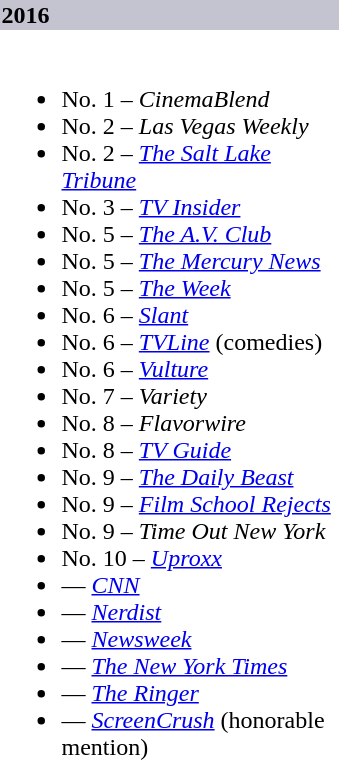<table class="collapsible">
<tr>
<th style="width:14em; background:#C4C3D0; text-align:left">2016</th>
</tr>
<tr>
<td colspan=><br><ul><li>No. 1 – <em>CinemaBlend</em></li><li>No. 2 – <em>Las Vegas Weekly</em></li><li>No. 2 – <em><a href='#'>The Salt Lake Tribune</a></em></li><li>No. 3 – <em><a href='#'>TV Insider</a></em></li><li>No. 5 – <em><a href='#'>The A.V. Club</a></em></li><li>No. 5 – <em><a href='#'>The Mercury News</a></em></li><li>No. 5 – <em><a href='#'>The Week</a></em></li><li>No. 6 – <em><a href='#'>Slant</a></em></li><li>No. 6 – <em><a href='#'>TVLine</a></em> (comedies)</li><li>No. 6 – <em><a href='#'>Vulture</a></em></li><li>No. 7 – <em>Variety</em></li><li>No. 8 – <em>Flavorwire</em></li><li>No. 8 – <em><a href='#'>TV Guide</a></em></li><li>No. 9 – <em><a href='#'>The Daily Beast</a></em></li><li>No. 9 – <em><a href='#'>Film School Rejects</a></em></li><li>No. 9 – <em>Time Out New York</em></li><li>No. 10 – <em><a href='#'>Uproxx</a></em></li><li>— <em><a href='#'>CNN</a></em></li><li>— <em><a href='#'>Nerdist</a></em></li><li>— <em><a href='#'>Newsweek</a></em></li><li>— <em><a href='#'>The New York Times</a></em></li><li>— <em><a href='#'>The Ringer</a></em></li><li>— <em><a href='#'>ScreenCrush</a></em> (honorable mention)</li></ul></td>
</tr>
</table>
